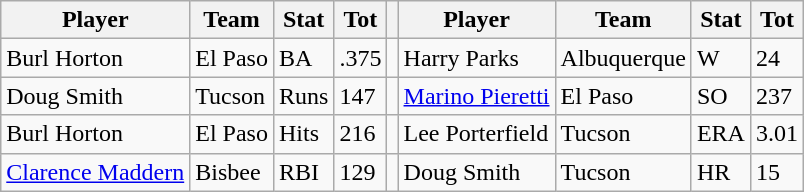<table class="wikitable">
<tr>
<th>Player</th>
<th>Team</th>
<th>Stat</th>
<th>Tot</th>
<th></th>
<th>Player</th>
<th>Team</th>
<th>Stat</th>
<th>Tot</th>
</tr>
<tr>
<td>Burl Horton</td>
<td>El Paso</td>
<td>BA</td>
<td>.375</td>
<td></td>
<td>Harry Parks</td>
<td>Albuquerque</td>
<td>W</td>
<td>24</td>
</tr>
<tr>
<td>Doug Smith</td>
<td>Tucson</td>
<td>Runs</td>
<td>147</td>
<td></td>
<td><a href='#'>Marino Pieretti</a></td>
<td>El Paso</td>
<td>SO</td>
<td>237</td>
</tr>
<tr>
<td>Burl Horton</td>
<td>El Paso</td>
<td>Hits</td>
<td>216</td>
<td></td>
<td>Lee Porterfield</td>
<td>Tucson</td>
<td>ERA</td>
<td>3.01</td>
</tr>
<tr>
<td><a href='#'>Clarence Maddern</a></td>
<td>Bisbee</td>
<td>RBI</td>
<td>129</td>
<td></td>
<td>Doug Smith</td>
<td>Tucson</td>
<td>HR</td>
<td>15</td>
</tr>
</table>
